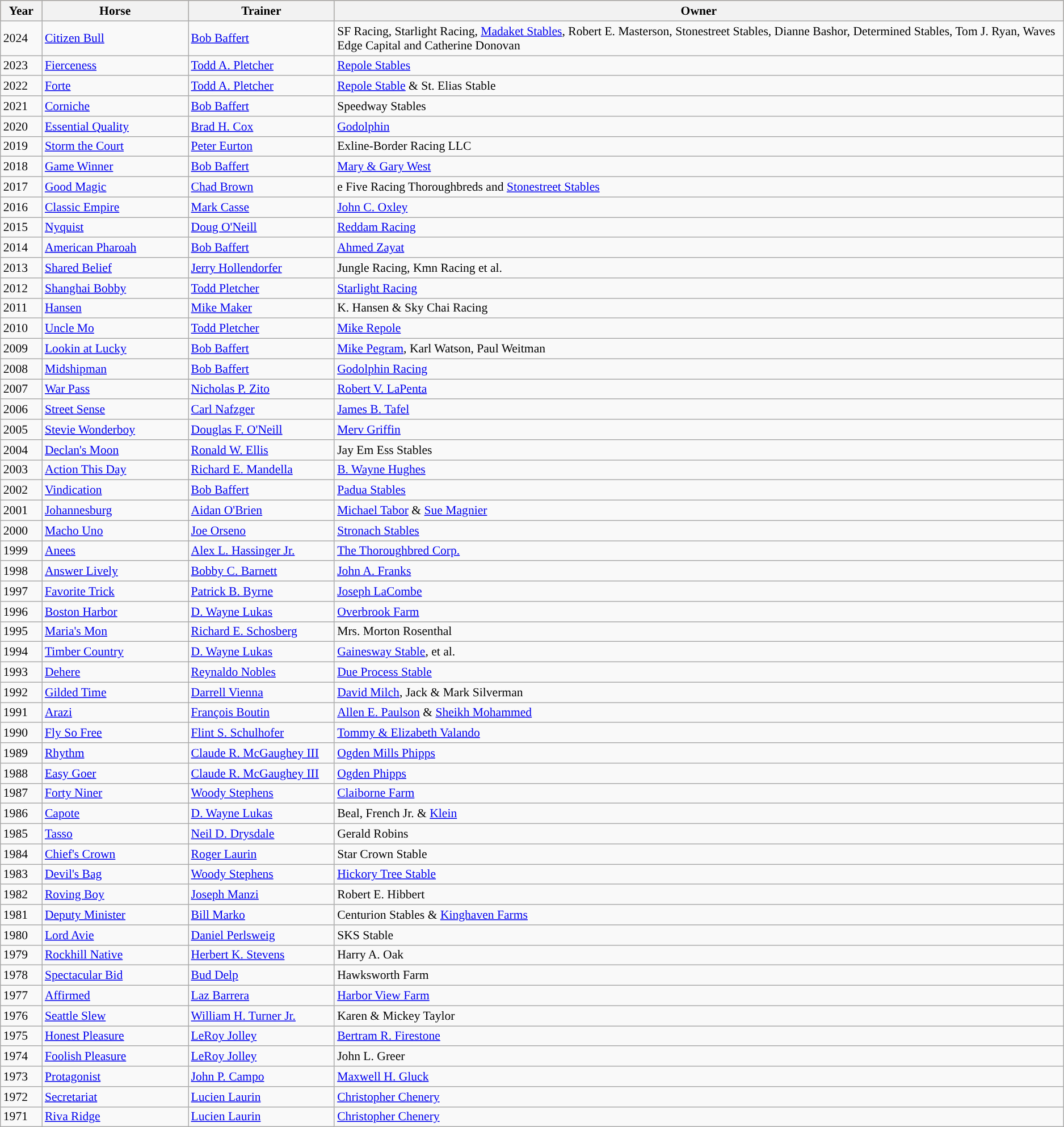<table class = "wikitable sortable" | border="1" cellpadding="0" style="border-collapse: collapse; font-size:90%">
<tr style="background:#987654; text-align:center;">
<th style="width:42px;">Year<br></th>
<th style="width:165px;">Horse<br></th>
<th style="width:165px;">Trainer<br></th>
<th style="width:">Owner</th>
</tr>
<tr>
<td>2024</td>
<td><a href='#'>Citizen Bull</a></td>
<td><a href='#'>Bob Baffert</a></td>
<td>SF Racing, Starlight Racing, <a href='#'> Madaket Stables</a>, Robert E. Masterson, Stonestreet Stables, Dianne Bashor, Determined Stables, Tom J. Ryan, Waves Edge Capital and Catherine Donovan</td>
</tr>
<tr>
<td>2023</td>
<td><a href='#'>Fierceness</a></td>
<td><a href='#'>Todd A. Pletcher</a></td>
<td><a href='#'>Repole Stables</a></td>
</tr>
<tr>
<td>2022</td>
<td><a href='#'>Forte</a></td>
<td><a href='#'>Todd A. Pletcher</a></td>
<td><a href='#'>Repole Stable</a> & St. Elias Stable</td>
</tr>
<tr>
<td>2021</td>
<td><a href='#'>Corniche</a></td>
<td><a href='#'>Bob Baffert</a></td>
<td>Speedway Stables</td>
</tr>
<tr>
<td>2020</td>
<td><a href='#'>Essential Quality</a></td>
<td><a href='#'>Brad H. Cox</a></td>
<td><a href='#'>Godolphin</a></td>
</tr>
<tr>
<td>2019</td>
<td><a href='#'>Storm the Court</a></td>
<td><a href='#'>Peter Eurton</a></td>
<td>Exline-Border Racing LLC</td>
</tr>
<tr>
<td>2018</td>
<td><a href='#'>Game Winner</a></td>
<td><a href='#'>Bob Baffert</a></td>
<td><a href='#'>Mary & Gary West</a></td>
</tr>
<tr>
<td>2017</td>
<td><a href='#'>Good Magic</a></td>
<td><a href='#'>Chad Brown</a></td>
<td>e Five Racing Thoroughbreds and <a href='#'>Stonestreet Stables</a></td>
</tr>
<tr>
<td>2016</td>
<td><a href='#'>Classic Empire</a></td>
<td><a href='#'>Mark Casse</a></td>
<td><a href='#'>John C. Oxley</a></td>
</tr>
<tr>
<td>2015</td>
<td><a href='#'>Nyquist</a></td>
<td><a href='#'>Doug O'Neill</a></td>
<td><a href='#'>Reddam Racing</a></td>
</tr>
<tr>
<td>2014</td>
<td><a href='#'>American Pharoah</a></td>
<td><a href='#'>Bob Baffert</a></td>
<td><a href='#'>Ahmed Zayat</a></td>
</tr>
<tr>
<td>2013</td>
<td><a href='#'>Shared Belief</a></td>
<td><a href='#'>Jerry Hollendorfer</a></td>
<td>Jungle Racing, Kmn Racing et al.</td>
</tr>
<tr>
<td>2012</td>
<td><a href='#'>Shanghai Bobby</a></td>
<td><a href='#'>Todd Pletcher</a></td>
<td><a href='#'>Starlight Racing</a></td>
</tr>
<tr>
<td>2011</td>
<td><a href='#'>Hansen</a></td>
<td><a href='#'>Mike Maker</a></td>
<td>K. Hansen & Sky Chai Racing</td>
</tr>
<tr>
<td>2010</td>
<td><a href='#'>Uncle Mo</a></td>
<td><a href='#'>Todd Pletcher</a></td>
<td><a href='#'>Mike Repole</a></td>
</tr>
<tr>
<td>2009</td>
<td><a href='#'>Lookin at Lucky</a></td>
<td><a href='#'>Bob Baffert</a></td>
<td><a href='#'>Mike Pegram</a>, Karl Watson, Paul Weitman</td>
</tr>
<tr>
<td>2008</td>
<td><a href='#'>Midshipman</a></td>
<td><a href='#'>Bob Baffert</a></td>
<td><a href='#'>Godolphin Racing</a></td>
</tr>
<tr>
<td>2007</td>
<td><a href='#'>War Pass</a></td>
<td><a href='#'>Nicholas P. Zito</a></td>
<td><a href='#'>Robert V. LaPenta</a></td>
</tr>
<tr>
<td>2006</td>
<td><a href='#'>Street Sense</a></td>
<td><a href='#'>Carl Nafzger</a></td>
<td><a href='#'>James B. Tafel</a></td>
</tr>
<tr>
<td>2005</td>
<td><a href='#'>Stevie Wonderboy</a></td>
<td><a href='#'>Douglas F. O'Neill</a></td>
<td><a href='#'>Merv Griffin</a></td>
</tr>
<tr>
<td>2004</td>
<td><a href='#'>Declan's Moon</a></td>
<td><a href='#'>Ronald W. Ellis</a></td>
<td>Jay Em Ess Stables</td>
</tr>
<tr>
<td>2003</td>
<td><a href='#'>Action This Day</a></td>
<td><a href='#'>Richard E. Mandella</a></td>
<td><a href='#'>B. Wayne Hughes</a></td>
</tr>
<tr>
<td>2002</td>
<td><a href='#'>Vindication</a></td>
<td><a href='#'>Bob Baffert</a></td>
<td><a href='#'>Padua Stables</a></td>
</tr>
<tr>
<td>2001</td>
<td><a href='#'>Johannesburg</a></td>
<td><a href='#'>Aidan O'Brien</a></td>
<td><a href='#'>Michael Tabor</a> & <a href='#'>Sue Magnier</a></td>
</tr>
<tr>
<td>2000</td>
<td><a href='#'>Macho Uno</a></td>
<td><a href='#'>Joe Orseno</a></td>
<td><a href='#'>Stronach Stables</a></td>
</tr>
<tr>
<td>1999</td>
<td><a href='#'>Anees</a></td>
<td><a href='#'>Alex L. Hassinger Jr.</a></td>
<td><a href='#'>The Thoroughbred Corp.</a></td>
</tr>
<tr>
<td>1998</td>
<td><a href='#'>Answer Lively</a></td>
<td><a href='#'>Bobby C. Barnett</a></td>
<td><a href='#'>John A. Franks</a></td>
</tr>
<tr>
<td>1997</td>
<td><a href='#'>Favorite Trick</a></td>
<td><a href='#'>Patrick B. Byrne</a></td>
<td><a href='#'>Joseph LaCombe</a></td>
</tr>
<tr>
<td>1996</td>
<td><a href='#'>Boston Harbor</a></td>
<td><a href='#'>D. Wayne Lukas</a></td>
<td><a href='#'>Overbrook Farm</a></td>
</tr>
<tr>
<td>1995</td>
<td><a href='#'>Maria's Mon</a></td>
<td><a href='#'>Richard E. Schosberg</a></td>
<td>Mrs. Morton Rosenthal</td>
</tr>
<tr>
<td>1994</td>
<td><a href='#'>Timber Country</a></td>
<td><a href='#'>D. Wayne Lukas</a></td>
<td><a href='#'>Gainesway Stable</a>, et al.</td>
</tr>
<tr>
<td>1993</td>
<td><a href='#'>Dehere</a></td>
<td><a href='#'>Reynaldo Nobles</a></td>
<td><a href='#'>Due Process Stable</a></td>
</tr>
<tr>
<td>1992</td>
<td><a href='#'>Gilded Time</a></td>
<td><a href='#'>Darrell Vienna</a></td>
<td><a href='#'>David Milch</a>, Jack & Mark Silverman</td>
</tr>
<tr>
<td>1991</td>
<td><a href='#'>Arazi</a></td>
<td><a href='#'>François Boutin</a></td>
<td><a href='#'>Allen E. Paulson</a> & <a href='#'>Sheikh Mohammed</a></td>
</tr>
<tr>
<td>1990</td>
<td><a href='#'>Fly So Free</a></td>
<td><a href='#'>Flint S. Schulhofer</a></td>
<td><a href='#'>Tommy & Elizabeth Valando</a></td>
</tr>
<tr>
<td>1989</td>
<td><a href='#'>Rhythm</a></td>
<td><a href='#'>Claude R. McGaughey III</a></td>
<td><a href='#'>Ogden Mills Phipps</a></td>
</tr>
<tr>
<td>1988</td>
<td><a href='#'>Easy Goer</a></td>
<td><a href='#'>Claude R. McGaughey III</a></td>
<td><a href='#'>Ogden Phipps</a></td>
</tr>
<tr>
<td>1987</td>
<td><a href='#'>Forty Niner</a></td>
<td><a href='#'>Woody Stephens</a></td>
<td><a href='#'>Claiborne Farm</a></td>
</tr>
<tr>
<td>1986</td>
<td><a href='#'>Capote</a></td>
<td><a href='#'>D. Wayne Lukas</a></td>
<td>Beal, French Jr. & <a href='#'>Klein</a></td>
</tr>
<tr>
<td>1985</td>
<td><a href='#'>Tasso</a></td>
<td><a href='#'>Neil D. Drysdale</a></td>
<td>Gerald Robins</td>
</tr>
<tr>
<td>1984</td>
<td><a href='#'>Chief's Crown</a></td>
<td><a href='#'>Roger Laurin</a></td>
<td>Star Crown Stable</td>
</tr>
<tr>
<td>1983</td>
<td><a href='#'>Devil's Bag</a></td>
<td><a href='#'>Woody Stephens</a></td>
<td><a href='#'>Hickory Tree Stable</a></td>
</tr>
<tr>
<td>1982</td>
<td><a href='#'>Roving Boy</a></td>
<td><a href='#'>Joseph Manzi</a></td>
<td>Robert E. Hibbert</td>
</tr>
<tr>
<td>1981</td>
<td><a href='#'>Deputy Minister</a></td>
<td><a href='#'>Bill Marko</a></td>
<td>Centurion Stables & <a href='#'>Kinghaven Farms</a></td>
</tr>
<tr>
<td>1980</td>
<td><a href='#'>Lord Avie</a></td>
<td><a href='#'>Daniel Perlsweig</a></td>
<td>SKS Stable</td>
</tr>
<tr>
<td>1979</td>
<td><a href='#'>Rockhill Native</a></td>
<td><a href='#'>Herbert K. Stevens</a></td>
<td>Harry A. Oak</td>
</tr>
<tr>
<td>1978</td>
<td><a href='#'>Spectacular Bid</a></td>
<td><a href='#'>Bud Delp</a></td>
<td>Hawksworth Farm</td>
</tr>
<tr>
<td>1977</td>
<td><a href='#'>Affirmed</a></td>
<td><a href='#'>Laz Barrera</a></td>
<td><a href='#'>Harbor View Farm</a></td>
</tr>
<tr>
<td>1976</td>
<td><a href='#'>Seattle Slew</a></td>
<td><a href='#'>William H. Turner Jr.</a></td>
<td>Karen & Mickey Taylor</td>
</tr>
<tr>
<td>1975</td>
<td><a href='#'>Honest Pleasure</a></td>
<td><a href='#'>LeRoy Jolley</a></td>
<td><a href='#'>Bertram R. Firestone</a></td>
</tr>
<tr>
<td>1974</td>
<td><a href='#'>Foolish Pleasure</a></td>
<td><a href='#'>LeRoy Jolley</a></td>
<td>John L. Greer</td>
</tr>
<tr>
<td>1973</td>
<td><a href='#'>Protagonist</a></td>
<td><a href='#'>John P. Campo</a></td>
<td><a href='#'>Maxwell H. Gluck</a></td>
</tr>
<tr>
<td>1972</td>
<td><a href='#'>Secretariat</a></td>
<td><a href='#'>Lucien Laurin</a></td>
<td><a href='#'>Christopher Chenery</a></td>
</tr>
<tr>
<td>1971</td>
<td><a href='#'>Riva Ridge</a></td>
<td><a href='#'>Lucien Laurin</a></td>
<td><a href='#'>Christopher Chenery</a></td>
</tr>
</table>
